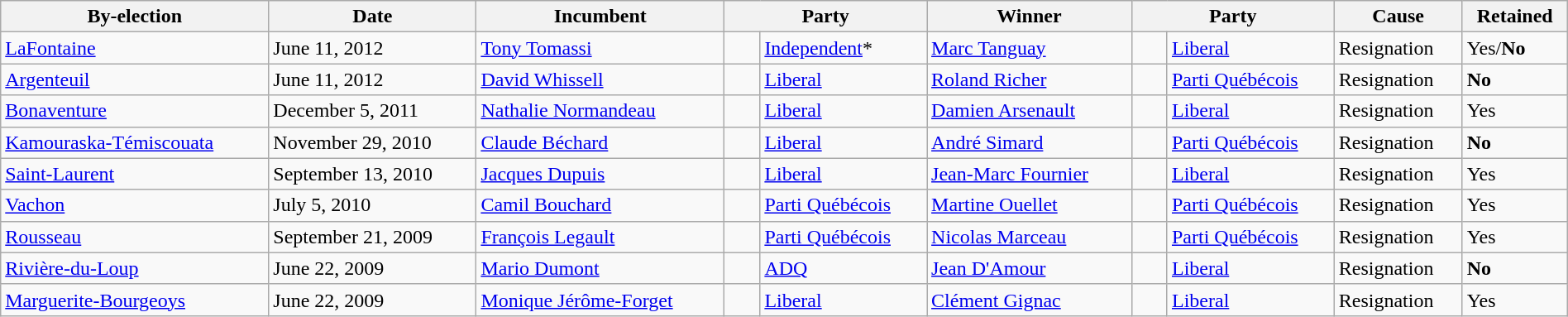<table class=wikitable style="width:100%">
<tr>
<th>By-election</th>
<th>Date</th>
<th>Incumbent</th>
<th colspan=2>Party</th>
<th>Winner</th>
<th colspan=2>Party</th>
<th>Cause</th>
<th>Retained</th>
</tr>
<tr>
<td><a href='#'>LaFontaine</a></td>
<td>June 11, 2012</td>
<td><a href='#'>Tony Tomassi</a></td>
<td>    </td>
<td><a href='#'>Independent</a>*</td>
<td><a href='#'>Marc Tanguay</a></td>
<td>    </td>
<td><a href='#'>Liberal</a></td>
<td>Resignation</td>
<td>Yes/<strong>No</strong></td>
</tr>
<tr>
<td><a href='#'>Argenteuil</a></td>
<td>June 11, 2012</td>
<td><a href='#'>David Whissell</a></td>
<td>    </td>
<td><a href='#'>Liberal</a></td>
<td><a href='#'>Roland Richer</a></td>
<td>    </td>
<td><a href='#'>Parti Québécois</a></td>
<td>Resignation</td>
<td><strong>No</strong></td>
</tr>
<tr>
<td><a href='#'>Bonaventure</a></td>
<td>December 5, 2011</td>
<td><a href='#'>Nathalie Normandeau</a></td>
<td>    </td>
<td><a href='#'>Liberal</a></td>
<td><a href='#'>Damien Arsenault</a></td>
<td>    </td>
<td><a href='#'>Liberal</a></td>
<td>Resignation</td>
<td>Yes</td>
</tr>
<tr>
<td><a href='#'>Kamouraska-Témiscouata</a></td>
<td>November 29, 2010</td>
<td><a href='#'>Claude Béchard</a></td>
<td>    </td>
<td><a href='#'>Liberal</a></td>
<td><a href='#'>André Simard</a></td>
<td>    </td>
<td><a href='#'>Parti Québécois</a></td>
<td>Resignation</td>
<td><strong>No</strong></td>
</tr>
<tr>
<td><a href='#'>Saint-Laurent</a></td>
<td>September 13, 2010</td>
<td><a href='#'>Jacques Dupuis</a></td>
<td>    </td>
<td><a href='#'>Liberal</a></td>
<td><a href='#'>Jean-Marc Fournier</a></td>
<td>    </td>
<td><a href='#'>Liberal</a></td>
<td>Resignation</td>
<td>Yes</td>
</tr>
<tr>
<td><a href='#'>Vachon</a></td>
<td>July 5, 2010</td>
<td><a href='#'>Camil Bouchard</a></td>
<td>    </td>
<td><a href='#'>Parti Québécois</a></td>
<td><a href='#'>Martine Ouellet</a></td>
<td>    </td>
<td><a href='#'>Parti Québécois</a></td>
<td>Resignation</td>
<td>Yes</td>
</tr>
<tr>
<td><a href='#'>Rousseau</a></td>
<td>September 21, 2009</td>
<td><a href='#'>François Legault</a></td>
<td>    </td>
<td><a href='#'>Parti Québécois</a></td>
<td><a href='#'>Nicolas Marceau</a></td>
<td>    </td>
<td><a href='#'>Parti Québécois</a></td>
<td>Resignation</td>
<td>Yes</td>
</tr>
<tr>
<td><a href='#'>Rivière-du-Loup</a></td>
<td>June 22, 2009</td>
<td><a href='#'>Mario Dumont</a></td>
<td>    </td>
<td><a href='#'>ADQ</a></td>
<td><a href='#'>Jean D'Amour</a></td>
<td>    </td>
<td><a href='#'>Liberal</a></td>
<td>Resignation</td>
<td><strong>No</strong></td>
</tr>
<tr>
<td><a href='#'>Marguerite-Bourgeoys</a></td>
<td>June 22, 2009</td>
<td><a href='#'>Monique Jérôme-Forget</a></td>
<td>    </td>
<td><a href='#'>Liberal</a></td>
<td><a href='#'>Clément Gignac</a></td>
<td>    </td>
<td><a href='#'>Liberal</a></td>
<td>Resignation</td>
<td>Yes</td>
</tr>
</table>
